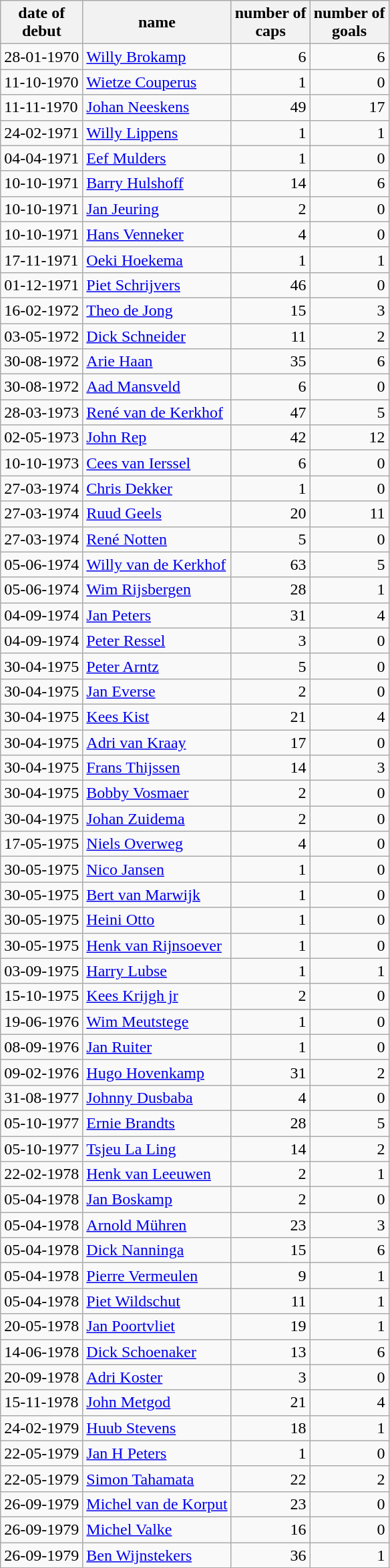<table class="wikitable sortable">
<tr>
<th>date of<br>debut</th>
<th>name</th>
<th>number of<br>caps</th>
<th>number of<br>goals</th>
</tr>
<tr>
<td>28-01-1970</td>
<td><a href='#'>Willy Brokamp</a></td>
<td align=right>6</td>
<td align=right>6</td>
</tr>
<tr>
<td>11-10-1970</td>
<td><a href='#'>Wietze Couperus</a></td>
<td align=right>1</td>
<td align=right>0</td>
</tr>
<tr>
<td>11-11-1970</td>
<td><a href='#'>Johan Neeskens</a></td>
<td align=right>49</td>
<td align=right>17</td>
</tr>
<tr>
<td>24-02-1971</td>
<td><a href='#'>Willy Lippens</a></td>
<td align=right>1</td>
<td align=right>1</td>
</tr>
<tr>
<td>04-04-1971</td>
<td><a href='#'>Eef Mulders</a></td>
<td align=right>1</td>
<td align=right>0</td>
</tr>
<tr>
<td>10-10-1971</td>
<td><a href='#'>Barry Hulshoff</a></td>
<td align=right>14</td>
<td align=right>6</td>
</tr>
<tr>
<td>10-10-1971</td>
<td><a href='#'>Jan Jeuring</a></td>
<td align=right>2</td>
<td align=right>0</td>
</tr>
<tr>
<td>10-10-1971</td>
<td><a href='#'>Hans Venneker</a></td>
<td align=right>4</td>
<td align=right>0</td>
</tr>
<tr>
<td>17-11-1971</td>
<td><a href='#'>Oeki Hoekema</a></td>
<td align=right>1</td>
<td align=right>1</td>
</tr>
<tr>
<td>01-12-1971</td>
<td><a href='#'>Piet Schrijvers</a></td>
<td align=right>46</td>
<td align=right>0</td>
</tr>
<tr>
<td>16-02-1972</td>
<td><a href='#'>Theo de Jong</a></td>
<td align=right>15</td>
<td align=right>3</td>
</tr>
<tr>
<td>03-05-1972</td>
<td><a href='#'>Dick Schneider</a></td>
<td align=right>11</td>
<td align=right>2</td>
</tr>
<tr>
<td>30-08-1972</td>
<td><a href='#'>Arie Haan</a></td>
<td align=right>35</td>
<td align=right>6</td>
</tr>
<tr>
<td>30-08-1972</td>
<td><a href='#'>Aad Mansveld</a></td>
<td align=right>6</td>
<td align=right>0</td>
</tr>
<tr>
<td>28-03-1973</td>
<td><a href='#'>René van de Kerkhof</a></td>
<td align=right>47</td>
<td align=right>5</td>
</tr>
<tr>
<td>02-05-1973</td>
<td><a href='#'>John Rep</a></td>
<td align=right>42</td>
<td align=right>12</td>
</tr>
<tr>
<td>10-10-1973</td>
<td><a href='#'>Cees van Ierssel</a></td>
<td align=right>6</td>
<td align=right>0</td>
</tr>
<tr>
<td>27-03-1974</td>
<td><a href='#'>Chris Dekker</a></td>
<td align=right>1</td>
<td align=right>0</td>
</tr>
<tr>
<td>27-03-1974</td>
<td><a href='#'>Ruud Geels</a></td>
<td align=right>20</td>
<td align=right>11</td>
</tr>
<tr>
<td>27-03-1974</td>
<td><a href='#'>René Notten</a></td>
<td align=right>5</td>
<td align=right>0</td>
</tr>
<tr>
<td>05-06-1974</td>
<td><a href='#'>Willy van de Kerkhof</a></td>
<td align=right>63</td>
<td align=right>5</td>
</tr>
<tr>
<td>05-06-1974</td>
<td><a href='#'>Wim Rijsbergen</a></td>
<td align=right>28</td>
<td align=right>1</td>
</tr>
<tr>
<td>04-09-1974</td>
<td><a href='#'>Jan Peters</a></td>
<td align=right>31</td>
<td align=right>4</td>
</tr>
<tr>
<td>04-09-1974</td>
<td><a href='#'>Peter Ressel</a></td>
<td align=right>3</td>
<td align=right>0</td>
</tr>
<tr>
<td>30-04-1975</td>
<td><a href='#'>Peter Arntz</a></td>
<td align=right>5</td>
<td align=right>0</td>
</tr>
<tr>
<td>30-04-1975</td>
<td><a href='#'>Jan Everse</a></td>
<td align=right>2</td>
<td align=right>0</td>
</tr>
<tr>
<td>30-04-1975</td>
<td><a href='#'>Kees Kist</a></td>
<td align=right>21</td>
<td align=right>4</td>
</tr>
<tr>
<td>30-04-1975</td>
<td><a href='#'>Adri van Kraay</a></td>
<td align=right>17</td>
<td align=right>0</td>
</tr>
<tr>
<td>30-04-1975</td>
<td><a href='#'>Frans Thijssen</a></td>
<td align=right>14</td>
<td align=right>3</td>
</tr>
<tr>
<td>30-04-1975</td>
<td><a href='#'>Bobby Vosmaer</a></td>
<td align=right>2</td>
<td align=right>0</td>
</tr>
<tr>
<td>30-04-1975</td>
<td><a href='#'>Johan Zuidema</a></td>
<td align=right>2</td>
<td align=right>0</td>
</tr>
<tr>
<td>17-05-1975</td>
<td><a href='#'>Niels Overweg</a></td>
<td align=right>4</td>
<td align=right>0</td>
</tr>
<tr>
<td>30-05-1975</td>
<td><a href='#'>Nico Jansen</a></td>
<td align=right>1</td>
<td align=right>0</td>
</tr>
<tr>
<td>30-05-1975</td>
<td><a href='#'>Bert van Marwijk</a></td>
<td align=right>1</td>
<td align=right>0</td>
</tr>
<tr>
<td>30-05-1975</td>
<td><a href='#'>Heini Otto</a></td>
<td align=right>1</td>
<td align=right>0</td>
</tr>
<tr>
<td>30-05-1975</td>
<td><a href='#'>Henk van Rijnsoever</a></td>
<td align=right>1</td>
<td align=right>0</td>
</tr>
<tr>
<td>03-09-1975</td>
<td><a href='#'>Harry Lubse</a></td>
<td align=right>1</td>
<td align=right>1</td>
</tr>
<tr>
<td>15-10-1975</td>
<td><a href='#'>Kees Krijgh jr</a></td>
<td align=right>2</td>
<td align=right>0</td>
</tr>
<tr>
<td>19-06-1976</td>
<td><a href='#'>Wim Meutstege</a></td>
<td align=right>1</td>
<td align=right>0</td>
</tr>
<tr>
<td>08-09-1976</td>
<td><a href='#'>Jan Ruiter</a></td>
<td align=right>1</td>
<td align=right>0</td>
</tr>
<tr>
<td>09-02-1976</td>
<td><a href='#'>Hugo Hovenkamp</a></td>
<td align=right>31</td>
<td align=right>2</td>
</tr>
<tr>
<td>31-08-1977</td>
<td><a href='#'>Johnny Dusbaba</a></td>
<td align=right>4</td>
<td align=right>0</td>
</tr>
<tr>
<td>05-10-1977</td>
<td><a href='#'>Ernie Brandts</a></td>
<td align=right>28</td>
<td align=right>5</td>
</tr>
<tr>
<td>05-10-1977</td>
<td><a href='#'>Tsjeu La Ling</a></td>
<td align=right>14</td>
<td align=right>2</td>
</tr>
<tr>
<td>22-02-1978</td>
<td><a href='#'>Henk van Leeuwen</a></td>
<td align=right>2</td>
<td align=right>1</td>
</tr>
<tr>
<td>05-04-1978</td>
<td><a href='#'>Jan Boskamp</a></td>
<td align=right>2</td>
<td align=right>0</td>
</tr>
<tr>
<td>05-04-1978</td>
<td><a href='#'>Arnold Mühren</a></td>
<td align=right>23</td>
<td align=right>3</td>
</tr>
<tr>
<td>05-04-1978</td>
<td><a href='#'>Dick Nanninga</a></td>
<td align=right>15</td>
<td align=right>6</td>
</tr>
<tr>
<td>05-04-1978</td>
<td><a href='#'>Pierre Vermeulen</a></td>
<td align=right>9</td>
<td align=right>1</td>
</tr>
<tr>
<td>05-04-1978</td>
<td><a href='#'>Piet Wildschut</a></td>
<td align=right>11</td>
<td align=right>1</td>
</tr>
<tr>
<td>20-05-1978</td>
<td><a href='#'>Jan Poortvliet</a></td>
<td align=right>19</td>
<td align=right>1</td>
</tr>
<tr>
<td>14-06-1978</td>
<td><a href='#'>Dick Schoenaker</a></td>
<td align=right>13</td>
<td align=right>6</td>
</tr>
<tr>
<td>20-09-1978</td>
<td><a href='#'>Adri Koster</a></td>
<td align=right>3</td>
<td align=right>0</td>
</tr>
<tr>
<td>15-11-1978</td>
<td><a href='#'>John Metgod</a></td>
<td align=right>21</td>
<td align=right>4</td>
</tr>
<tr>
<td>24-02-1979</td>
<td><a href='#'>Huub Stevens</a></td>
<td align=right>18</td>
<td align=right>1</td>
</tr>
<tr>
<td>22-05-1979</td>
<td><a href='#'>Jan H Peters</a></td>
<td align=right>1</td>
<td align=right>0</td>
</tr>
<tr>
<td>22-05-1979</td>
<td><a href='#'>Simon Tahamata</a></td>
<td align=right>22</td>
<td align=right>2</td>
</tr>
<tr>
<td>26-09-1979</td>
<td><a href='#'>Michel van de Korput</a></td>
<td align=right>23</td>
<td align=right>0</td>
</tr>
<tr>
<td>26-09-1979</td>
<td><a href='#'>Michel Valke</a></td>
<td align=right>16</td>
<td align=right>0</td>
</tr>
<tr>
<td>26-09-1979</td>
<td><a href='#'>Ben Wijnstekers</a></td>
<td align=right>36</td>
<td align=right>1</td>
</tr>
</table>
